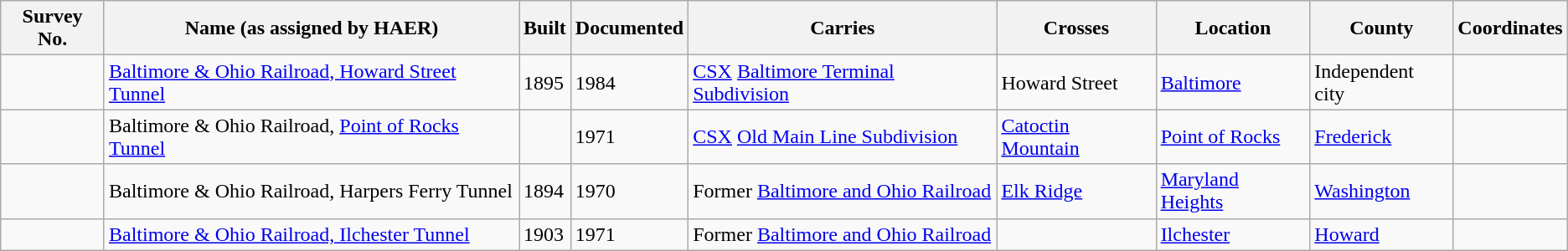<table class="wikitable sortable">
<tr>
<th>Survey No.</th>
<th>Name (as assigned by HAER)</th>
<th>Built</th>
<th>Documented</th>
<th>Carries</th>
<th>Crosses</th>
<th>Location</th>
<th>County</th>
<th>Coordinates</th>
</tr>
<tr>
<td></td>
<td><a href='#'>Baltimore & Ohio Railroad, Howard Street Tunnel</a></td>
<td>1895</td>
<td>1984</td>
<td><a href='#'>CSX</a> <a href='#'>Baltimore Terminal Subdivision</a></td>
<td>Howard Street</td>
<td><a href='#'>Baltimore</a></td>
<td>Independent city</td>
<td></td>
</tr>
<tr>
<td></td>
<td>Baltimore & Ohio Railroad, <a href='#'>Point of Rocks Tunnel</a></td>
<td></td>
<td>1971</td>
<td><a href='#'>CSX</a> <a href='#'>Old Main Line Subdivision</a></td>
<td><a href='#'>Catoctin Mountain</a></td>
<td><a href='#'>Point of Rocks</a></td>
<td><a href='#'>Frederick</a></td>
<td></td>
</tr>
<tr>
<td></td>
<td>Baltimore & Ohio Railroad, Harpers Ferry Tunnel</td>
<td>1894</td>
<td>1970</td>
<td>Former <a href='#'>Baltimore and Ohio Railroad</a></td>
<td><a href='#'>Elk Ridge</a></td>
<td><a href='#'>Maryland Heights</a></td>
<td><a href='#'>Washington</a></td>
<td></td>
</tr>
<tr>
<td></td>
<td><a href='#'>Baltimore & Ohio Railroad, Ilchester Tunnel</a></td>
<td>1903</td>
<td>1971</td>
<td>Former <a href='#'>Baltimore and Ohio Railroad</a></td>
<td></td>
<td><a href='#'>Ilchester</a></td>
<td><a href='#'>Howard</a></td>
<td></td>
</tr>
</table>
